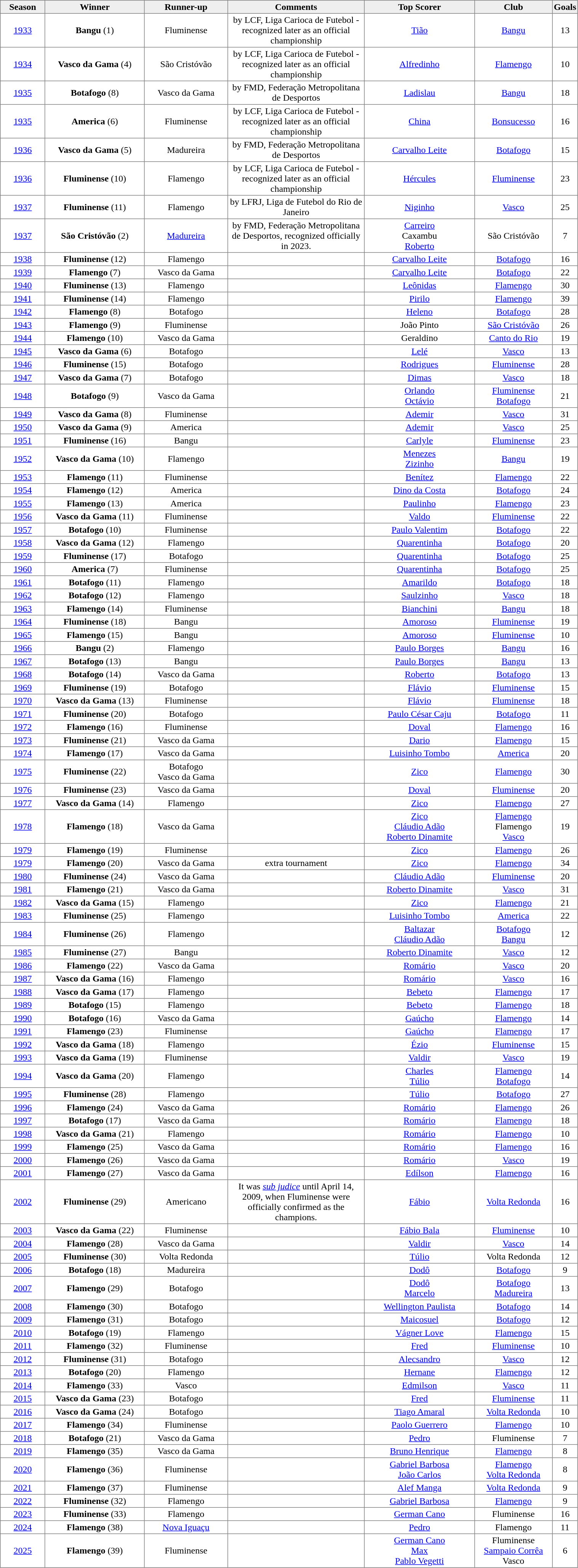<table class="toccolours" border="1" cellpadding="2" style="border-collapse:collapse; text-align:center; width:80%; margin:2px; auto;">
<tr style="background: #efefef;">
<th style="width:8%;">Season</th>
<th style="width:18%;">Winner</th>
<th style="width:15%;">Runner-up</th>
<th style="width:25%;">Comments</th>
<th style="width:20%;">Top Scorer</th>
<th style="width:25%;">Club</th>
<th style="width:8%;">Goals</th>
</tr>
<tr>
<td><a href='#'>1933</a></td>
<td><strong>Bangu</strong> (1)</td>
<td>Fluminense</td>
<td>by LCF, Liga Carioca de Futebol - recognized later as an official championship</td>
<td><a href='#'>Tião</a></td>
<td><a href='#'>Bangu</a></td>
<td>13</td>
</tr>
<tr>
<td><a href='#'>1934</a></td>
<td><strong>Vasco da Gama</strong> (4)</td>
<td>São Cristóvão</td>
<td>by LCF, Liga Carioca de Futebol - recognized later as an official championship</td>
<td><a href='#'>Alfredinho</a></td>
<td><a href='#'>Flamengo</a></td>
<td>10</td>
</tr>
<tr>
<td><a href='#'>1935</a></td>
<td><strong>Botafogo</strong> (8)</td>
<td>Vasco da Gama</td>
<td>by FMD, Federação Metropolitana de Desportos</td>
<td><a href='#'>Ladislau</a></td>
<td><a href='#'>Bangu</a></td>
<td>18</td>
</tr>
<tr>
<td><a href='#'>1935</a></td>
<td><strong>America</strong> (6)</td>
<td>Fluminense</td>
<td>by LCF, Liga Carioca de Futebol - recognized later as an official championship</td>
<td><a href='#'>China</a></td>
<td><a href='#'>Bonsucesso</a></td>
<td>16</td>
</tr>
<tr>
<td><a href='#'>1936</a></td>
<td><strong>Vasco da Gama</strong> (5)</td>
<td>Madureira</td>
<td>by FMD, Federação Metropolitana de Desportos</td>
<td><a href='#'>Carvalho Leite</a></td>
<td><a href='#'>Botafogo</a></td>
<td>15</td>
</tr>
<tr>
<td><a href='#'>1936</a></td>
<td><strong>Fluminense</strong> (10)</td>
<td>Flamengo</td>
<td>by LCF, Liga Carioca de Futebol - recognized later as an official championship</td>
<td><a href='#'>Hércules</a></td>
<td><a href='#'>Fluminense</a></td>
<td>23</td>
</tr>
<tr>
<td><a href='#'>1937</a></td>
<td><strong>Fluminense</strong> (11)</td>
<td>Flamengo</td>
<td>by LFRJ, Liga de Futebol do Rio de Janeiro</td>
<td><a href='#'>Niginho</a></td>
<td><a href='#'>Vasco</a></td>
<td>25</td>
</tr>
<tr>
<td><a href='#'>1937</a></td>
<td><strong>São Cristóvão</strong> (2)</td>
<td><a href='#'>Madureira</a></td>
<td>by FMD, Federação Metropolitana de Desportos, recognized officially in 2023.</td>
<td><a href='#'>Carreiro</a> <br> Caxambu <br> <a href='#'>Roberto</a></td>
<td>São Cristóvão</td>
<td>7</td>
</tr>
<tr>
<td><a href='#'>1938</a></td>
<td><strong>Fluminense</strong> (12)</td>
<td>Flamengo</td>
<td></td>
<td><a href='#'>Carvalho Leite</a></td>
<td><a href='#'>Botafogo</a></td>
<td>16</td>
</tr>
<tr>
<td><a href='#'>1939</a></td>
<td><strong>Flamengo</strong> (7)</td>
<td>Vasco da Gama</td>
<td></td>
<td><a href='#'>Carvalho Leite</a></td>
<td><a href='#'>Botafogo</a></td>
<td>22</td>
</tr>
<tr>
<td><a href='#'>1940</a></td>
<td><strong>Fluminense</strong> (13)</td>
<td>Flamengo</td>
<td></td>
<td><a href='#'>Leônidas</a></td>
<td><a href='#'>Flamengo</a></td>
<td>30</td>
</tr>
<tr>
<td><a href='#'>1941</a></td>
<td><strong>Fluminense</strong> (14)</td>
<td>Flamengo</td>
<td></td>
<td><a href='#'>Pirilo</a></td>
<td><a href='#'>Flamengo</a></td>
<td>39</td>
</tr>
<tr>
<td><a href='#'>1942</a></td>
<td><strong>Flamengo</strong> (8)</td>
<td>Botafogo</td>
<td></td>
<td><a href='#'>Heleno</a></td>
<td><a href='#'>Botafogo</a></td>
<td>28</td>
</tr>
<tr>
<td><a href='#'>1943</a></td>
<td><strong>Flamengo</strong> (9)</td>
<td>Fluminense</td>
<td></td>
<td>João Pinto</td>
<td><a href='#'>São Cristóvão</a></td>
<td>26</td>
</tr>
<tr>
<td><a href='#'>1944</a></td>
<td><strong>Flamengo</strong> (10)</td>
<td>Vasco da Gama</td>
<td></td>
<td>Geraldino</td>
<td><a href='#'>Canto do Rio</a></td>
<td>19</td>
</tr>
<tr>
<td><a href='#'>1945</a></td>
<td><strong>Vasco da Gama</strong> (6)</td>
<td>Botafogo</td>
<td></td>
<td><a href='#'>Lelé</a></td>
<td><a href='#'>Vasco</a></td>
<td>13</td>
</tr>
<tr>
<td><a href='#'>1946</a></td>
<td><strong>Fluminense</strong> (15)</td>
<td>Botafogo</td>
<td></td>
<td><a href='#'>Rodrigues</a></td>
<td><a href='#'>Fluminense</a></td>
<td>28</td>
</tr>
<tr>
<td><a href='#'>1947</a></td>
<td><strong>Vasco da Gama</strong> (7)</td>
<td>Botafogo</td>
<td></td>
<td><a href='#'>Dimas</a></td>
<td><a href='#'>Vasco</a></td>
<td>18</td>
</tr>
<tr>
<td><a href='#'>1948</a></td>
<td><strong>Botafogo</strong> (9)</td>
<td>Vasco da Gama</td>
<td></td>
<td><a href='#'>Orlando</a><br><a href='#'>Octávio</a></td>
<td><a href='#'>Fluminense</a><br><a href='#'>Botafogo</a></td>
<td>21</td>
</tr>
<tr>
<td><a href='#'>1949</a></td>
<td><strong>Vasco da Gama</strong> (8)</td>
<td>Fluminense</td>
<td></td>
<td><a href='#'>Ademir</a></td>
<td><a href='#'>Vasco</a></td>
<td>31</td>
</tr>
<tr>
<td><a href='#'>1950</a></td>
<td><strong>Vasco da Gama</strong> (9)</td>
<td>America</td>
<td></td>
<td><a href='#'>Ademir</a></td>
<td><a href='#'>Vasco</a></td>
<td>25</td>
</tr>
<tr>
<td><a href='#'>1951</a></td>
<td><strong>Fluminense</strong> (16)</td>
<td>Bangu</td>
<td></td>
<td><a href='#'>Carlyle</a></td>
<td><a href='#'>Fluminense</a></td>
<td>23</td>
</tr>
<tr>
<td><a href='#'>1952</a></td>
<td><strong>Vasco da Gama</strong> (10)</td>
<td>Flamengo</td>
<td></td>
<td><a href='#'>Menezes</a><br><a href='#'>Zizinho</a></td>
<td><a href='#'>Bangu</a></td>
<td>19</td>
</tr>
<tr>
<td><a href='#'>1953</a></td>
<td><strong>Flamengo</strong> (11)</td>
<td>Fluminense</td>
<td></td>
<td><a href='#'>Benítez</a></td>
<td><a href='#'>Flamengo</a></td>
<td>22</td>
</tr>
<tr>
<td><a href='#'>1954</a></td>
<td><strong>Flamengo</strong> (12)</td>
<td>America</td>
<td></td>
<td><a href='#'>Dino da Costa</a></td>
<td><a href='#'>Botafogo</a></td>
<td>24</td>
</tr>
<tr>
<td><a href='#'>1955</a></td>
<td><strong>Flamengo</strong> (13)</td>
<td>America</td>
<td></td>
<td><a href='#'>Paulinho</a></td>
<td><a href='#'>Flamengo</a></td>
<td>23</td>
</tr>
<tr>
<td><a href='#'>1956</a></td>
<td><strong>Vasco da Gama</strong> (11)</td>
<td>Fluminense</td>
<td></td>
<td><a href='#'>Valdo</a></td>
<td><a href='#'>Fluminense</a></td>
<td>22</td>
</tr>
<tr>
<td><a href='#'>1957</a></td>
<td><strong>Botafogo</strong> (10)</td>
<td>Fluminense</td>
<td></td>
<td><a href='#'>Paulo Valentim</a></td>
<td><a href='#'>Botafogo</a></td>
<td>22</td>
</tr>
<tr>
<td><a href='#'>1958</a></td>
<td><strong>Vasco da Gama</strong> (12)</td>
<td>Flamengo</td>
<td></td>
<td><a href='#'>Quarentinha</a></td>
<td><a href='#'>Botafogo</a></td>
<td>20</td>
</tr>
<tr>
<td><a href='#'>1959</a></td>
<td><strong>Fluminense</strong> (17)</td>
<td>Botafogo</td>
<td></td>
<td><a href='#'>Quarentinha</a></td>
<td><a href='#'>Botafogo</a></td>
<td>25</td>
</tr>
<tr>
<td><a href='#'>1960</a></td>
<td><strong>America</strong> (7)</td>
<td>Fluminense</td>
<td></td>
<td><a href='#'>Quarentinha</a></td>
<td><a href='#'>Botafogo</a></td>
<td>25</td>
</tr>
<tr>
<td><a href='#'>1961</a></td>
<td><strong>Botafogo</strong> (11)</td>
<td>Flamengo</td>
<td></td>
<td><a href='#'>Amarildo</a></td>
<td><a href='#'>Botafogo</a></td>
<td>18</td>
</tr>
<tr>
<td><a href='#'>1962</a></td>
<td><strong>Botafogo</strong> (12)</td>
<td>Flamengo</td>
<td></td>
<td><a href='#'>Saulzinho</a></td>
<td><a href='#'>Vasco</a></td>
<td>18</td>
</tr>
<tr>
<td><a href='#'>1963</a></td>
<td><strong>Flamengo</strong> (14)</td>
<td>Fluminense</td>
<td></td>
<td><a href='#'>Bianchini</a></td>
<td><a href='#'>Bangu</a></td>
<td>18</td>
</tr>
<tr>
<td><a href='#'>1964</a></td>
<td><strong>Fluminense</strong> (18)</td>
<td>Bangu</td>
<td></td>
<td><a href='#'>Amoroso</a></td>
<td><a href='#'>Fluminense</a></td>
<td>19</td>
</tr>
<tr>
<td><a href='#'>1965</a></td>
<td><strong>Flamengo</strong> (15)</td>
<td>Bangu</td>
<td></td>
<td><a href='#'>Amoroso</a></td>
<td><a href='#'>Fluminense</a></td>
<td>10</td>
</tr>
<tr>
<td><a href='#'>1966</a></td>
<td><strong>Bangu</strong> (2)</td>
<td>Flamengo</td>
<td></td>
<td><a href='#'>Paulo Borges</a></td>
<td><a href='#'>Bangu</a></td>
<td>16</td>
</tr>
<tr>
<td><a href='#'>1967</a></td>
<td><strong>Botafogo</strong> (13)</td>
<td>Bangu</td>
<td></td>
<td><a href='#'>Paulo Borges</a></td>
<td><a href='#'>Bangu</a></td>
<td>13</td>
</tr>
<tr>
<td><a href='#'>1968</a></td>
<td><strong>Botafogo</strong> (14)</td>
<td>Vasco da Gama</td>
<td></td>
<td><a href='#'>Roberto</a></td>
<td><a href='#'>Botafogo</a></td>
<td>13</td>
</tr>
<tr>
<td><a href='#'>1969</a></td>
<td><strong>Fluminense</strong> (19)</td>
<td>Botafogo</td>
<td></td>
<td><a href='#'>Flávio</a></td>
<td><a href='#'>Fluminense</a></td>
<td>15</td>
</tr>
<tr>
<td><a href='#'>1970</a></td>
<td><strong>Vasco da Gama</strong> (13)</td>
<td>Fluminense</td>
<td></td>
<td><a href='#'>Flávio</a></td>
<td><a href='#'>Fluminense</a></td>
<td>18</td>
</tr>
<tr>
<td><a href='#'>1971</a></td>
<td><strong>Fluminense</strong> (20)</td>
<td>Botafogo</td>
<td></td>
<td><a href='#'>Paulo César Caju</a></td>
<td><a href='#'>Botafogo</a></td>
<td>11</td>
</tr>
<tr>
<td><a href='#'>1972</a></td>
<td><strong>Flamengo</strong> (16)</td>
<td>Fluminense</td>
<td></td>
<td><a href='#'>Doval</a></td>
<td><a href='#'>Flamengo</a></td>
<td>16</td>
</tr>
<tr>
<td><a href='#'>1973</a></td>
<td><strong>Fluminense</strong> (21)</td>
<td>Vasco da Gama</td>
<td></td>
<td><a href='#'>Dario</a></td>
<td><a href='#'>Flamengo</a></td>
<td>15</td>
</tr>
<tr>
<td><a href='#'>1974</a></td>
<td><strong>Flamengo</strong> (17)</td>
<td>Vasco da Gama</td>
<td></td>
<td><a href='#'>Luisinho Tombo</a></td>
<td><a href='#'>America</a></td>
<td>20</td>
</tr>
<tr>
<td><a href='#'>1975</a></td>
<td><strong>Fluminense</strong> (22)</td>
<td>Botafogo<br>Vasco da Gama</td>
<td></td>
<td><a href='#'>Zico</a></td>
<td><a href='#'>Flamengo</a></td>
<td>30</td>
</tr>
<tr>
<td><a href='#'>1976</a></td>
<td><strong>Fluminense</strong> (23)</td>
<td>Vasco da Gama</td>
<td></td>
<td><a href='#'>Doval</a></td>
<td><a href='#'>Fluminense</a></td>
<td>20</td>
</tr>
<tr>
<td><a href='#'>1977</a></td>
<td><strong>Vasco da Gama</strong> (14)</td>
<td>Flamengo</td>
<td></td>
<td><a href='#'>Zico</a></td>
<td><a href='#'>Flamengo</a></td>
<td>27</td>
</tr>
<tr>
<td><a href='#'>1978</a></td>
<td><strong>Flamengo</strong> (18)</td>
<td>Vasco da Gama</td>
<td></td>
<td><a href='#'>Zico</a><br><a href='#'>Cláudio Adão</a><br><a href='#'>Roberto Dinamite</a></td>
<td><a href='#'>Flamengo</a><br>Flamengo<br><a href='#'>Vasco</a></td>
<td>19</td>
</tr>
<tr>
<td><a href='#'>1979</a></td>
<td><strong>Flamengo</strong> (19)</td>
<td>Fluminense</td>
<td></td>
<td><a href='#'>Zico</a></td>
<td><a href='#'>Flamengo</a></td>
<td>26</td>
</tr>
<tr>
<td><a href='#'>1979</a></td>
<td><strong>Flamengo</strong> (20)</td>
<td>Vasco da Gama</td>
<td>extra tournament</td>
<td><a href='#'>Zico</a></td>
<td><a href='#'>Flamengo</a></td>
<td>34</td>
</tr>
<tr>
<td><a href='#'>1980</a></td>
<td><strong>Fluminense</strong> (24)</td>
<td>Vasco da Gama</td>
<td></td>
<td><a href='#'>Cláudio Adão</a></td>
<td><a href='#'>Fluminense</a></td>
<td>20</td>
</tr>
<tr>
<td><a href='#'>1981</a></td>
<td><strong>Flamengo</strong> (21)</td>
<td>Vasco da Gama</td>
<td></td>
<td><a href='#'>Roberto Dinamite</a></td>
<td><a href='#'>Vasco</a></td>
<td>31</td>
</tr>
<tr>
<td><a href='#'>1982</a></td>
<td><strong>Vasco da Gama</strong> (15)</td>
<td>Flamengo</td>
<td></td>
<td><a href='#'>Zico</a></td>
<td><a href='#'>Flamengo</a></td>
<td>21</td>
</tr>
<tr>
<td><a href='#'>1983</a></td>
<td><strong>Fluminense</strong> (25)</td>
<td>Flamengo</td>
<td></td>
<td><a href='#'>Luisinho Tombo</a></td>
<td><a href='#'>America</a></td>
<td>22</td>
</tr>
<tr>
<td><a href='#'>1984</a></td>
<td><strong>Fluminense</strong> (26)</td>
<td>Flamengo</td>
<td></td>
<td><a href='#'>Baltazar</a><br><a href='#'>Cláudio Adão</a></td>
<td><a href='#'>Botafogo</a><br><a href='#'>Bangu</a></td>
<td>12</td>
</tr>
<tr>
<td><a href='#'>1985</a></td>
<td><strong>Fluminense</strong> (27)</td>
<td>Bangu</td>
<td></td>
<td><a href='#'>Roberto Dinamite</a></td>
<td><a href='#'>Vasco</a></td>
<td>12</td>
</tr>
<tr>
<td><a href='#'>1986</a></td>
<td><strong>Flamengo</strong> (22)</td>
<td>Vasco da Gama</td>
<td></td>
<td><a href='#'>Romário</a></td>
<td><a href='#'>Vasco</a></td>
<td>20</td>
</tr>
<tr>
<td><a href='#'>1987</a></td>
<td><strong>Vasco da Gama</strong> (16)</td>
<td>Flamengo</td>
<td></td>
<td><a href='#'>Romário</a></td>
<td><a href='#'>Vasco</a></td>
<td>16</td>
</tr>
<tr>
<td><a href='#'>1988</a></td>
<td><strong>Vasco da Gama</strong> (17)</td>
<td>Flamengo</td>
<td></td>
<td><a href='#'>Bebeto</a></td>
<td><a href='#'>Flamengo</a></td>
<td>17</td>
</tr>
<tr>
<td><a href='#'>1989</a></td>
<td><strong>Botafogo</strong> (15)</td>
<td>Flamengo</td>
<td></td>
<td><a href='#'>Bebeto</a></td>
<td><a href='#'>Flamengo</a></td>
<td>18</td>
</tr>
<tr>
<td><a href='#'>1990</a></td>
<td><strong>Botafogo</strong> (16)</td>
<td>Vasco da Gama</td>
<td></td>
<td><a href='#'>Gaúcho</a></td>
<td><a href='#'>Flamengo</a></td>
<td>14</td>
</tr>
<tr>
<td><a href='#'>1991</a></td>
<td><strong>Flamengo</strong> (23)</td>
<td>Fluminense</td>
<td></td>
<td><a href='#'>Gaúcho</a></td>
<td><a href='#'>Flamengo</a></td>
<td>17</td>
</tr>
<tr>
<td><a href='#'>1992</a></td>
<td><strong>Vasco da Gama</strong> (18)</td>
<td>Flamengo</td>
<td></td>
<td><a href='#'>Ézio</a></td>
<td><a href='#'>Fluminense</a></td>
<td>15</td>
</tr>
<tr>
<td><a href='#'>1993</a></td>
<td><strong>Vasco da Gama</strong> (19)</td>
<td>Fluminense</td>
<td></td>
<td><a href='#'>Valdir</a></td>
<td><a href='#'>Vasco</a></td>
<td>19</td>
</tr>
<tr>
<td><a href='#'>1994</a></td>
<td><strong>Vasco da Gama</strong> (20)</td>
<td>Flamengo</td>
<td></td>
<td><a href='#'>Charles</a><br><a href='#'>Túlio</a></td>
<td><a href='#'>Flamengo</a><br><a href='#'>Botafogo</a></td>
<td>14</td>
</tr>
<tr>
<td><a href='#'>1995</a></td>
<td><strong>Fluminense</strong> (28)</td>
<td>Flamengo</td>
<td></td>
<td><a href='#'>Túlio</a></td>
<td><a href='#'>Botafogo</a></td>
<td>27</td>
</tr>
<tr>
<td><a href='#'>1996</a></td>
<td><strong>Flamengo</strong> (24)</td>
<td>Vasco da Gama</td>
<td></td>
<td><a href='#'>Romário</a></td>
<td><a href='#'>Flamengo</a></td>
<td>26</td>
</tr>
<tr>
<td><a href='#'>1997</a></td>
<td><strong>Botafogo</strong> (17)</td>
<td>Vasco da Gama</td>
<td></td>
<td><a href='#'>Romário</a></td>
<td><a href='#'>Flamengo</a></td>
<td>18</td>
</tr>
<tr>
<td><a href='#'>1998</a></td>
<td><strong>Vasco da Gama</strong> (21)</td>
<td>Flamengo</td>
<td></td>
<td><a href='#'>Romário</a></td>
<td><a href='#'>Flamengo</a></td>
<td>10</td>
</tr>
<tr>
<td><a href='#'>1999</a></td>
<td><strong>Flamengo</strong> (25)</td>
<td>Vasco da Gama</td>
<td></td>
<td><a href='#'>Romário</a></td>
<td><a href='#'>Flamengo</a></td>
<td>16</td>
</tr>
<tr>
<td><a href='#'>2000</a></td>
<td><strong>Flamengo</strong> (26)</td>
<td>Vasco da Gama</td>
<td></td>
<td><a href='#'>Romário</a></td>
<td><a href='#'>Vasco</a></td>
<td>19</td>
</tr>
<tr>
<td><a href='#'>2001</a></td>
<td><strong>Flamengo</strong> (27)</td>
<td>Vasco da Gama</td>
<td></td>
<td><a href='#'>Edílson</a></td>
<td><a href='#'>Flamengo</a></td>
<td>16</td>
</tr>
<tr>
<td><a href='#'>2002</a></td>
<td><strong>Fluminense</strong> (29)</td>
<td>Americano</td>
<td>It was <em><a href='#'>sub judice</a></em> until April 14, 2009, when Fluminense were officially confirmed as the champions.</td>
<td><a href='#'>Fábio</a></td>
<td><a href='#'>Volta Redonda</a></td>
<td>16</td>
</tr>
<tr>
<td><a href='#'>2003</a></td>
<td><strong>Vasco da Gama</strong> (22)</td>
<td>Fluminense</td>
<td></td>
<td><a href='#'>Fábio Bala</a></td>
<td><a href='#'>Fluminense</a></td>
<td>10</td>
</tr>
<tr>
<td><a href='#'>2004</a></td>
<td><strong>Flamengo</strong> (28)</td>
<td>Vasco da Gama</td>
<td></td>
<td><a href='#'>Valdir</a></td>
<td><a href='#'>Vasco</a></td>
<td>14</td>
</tr>
<tr>
<td><a href='#'>2005</a></td>
<td><strong>Fluminense</strong> (30)</td>
<td>Volta Redonda</td>
<td></td>
<td><a href='#'>Túlio</a></td>
<td>Volta Redonda</td>
<td>12</td>
</tr>
<tr>
<td><a href='#'>2006</a></td>
<td><strong>Botafogo</strong> (18)</td>
<td>Madureira</td>
<td></td>
<td><a href='#'>Dodô</a></td>
<td><a href='#'>Botafogo</a></td>
<td>9</td>
</tr>
<tr>
<td><a href='#'>2007</a></td>
<td><strong>Flamengo</strong> (29)</td>
<td>Botafogo</td>
<td></td>
<td><a href='#'>Dodô</a><br><a href='#'>Marcelo</a></td>
<td><a href='#'>Botafogo</a><br><a href='#'>Madureira</a></td>
<td>13</td>
</tr>
<tr>
<td><a href='#'>2008</a></td>
<td><strong>Flamengo</strong> (30)</td>
<td>Botafogo</td>
<td></td>
<td><a href='#'>Wellington Paulista</a></td>
<td><a href='#'>Botafogo</a></td>
<td>14</td>
</tr>
<tr>
<td><a href='#'>2009</a></td>
<td><strong>Flamengo</strong> (31)</td>
<td>Botafogo</td>
<td></td>
<td><a href='#'>Maicosuel</a></td>
<td><a href='#'>Botafogo</a></td>
<td>12</td>
</tr>
<tr>
<td><a href='#'>2010</a></td>
<td><strong>Botafogo</strong> (19)</td>
<td>Flamengo</td>
<td></td>
<td><a href='#'>Vágner Love</a></td>
<td><a href='#'>Flamengo</a></td>
<td>15</td>
</tr>
<tr>
<td><a href='#'>2011</a></td>
<td><strong>Flamengo</strong> (32)</td>
<td>Fluminense</td>
<td></td>
<td><a href='#'>Fred</a></td>
<td><a href='#'>Fluminense</a></td>
<td>10</td>
</tr>
<tr>
<td><a href='#'>2012</a></td>
<td><strong>Fluminense</strong> (31)</td>
<td>Botafogo</td>
<td></td>
<td><a href='#'>Alecsandro</a></td>
<td><a href='#'>Vasco</a></td>
<td>12</td>
</tr>
<tr>
<td><a href='#'>2013</a></td>
<td><strong>Botafogo</strong> (20)</td>
<td>Flamengo</td>
<td></td>
<td><a href='#'>Hernane</a></td>
<td><a href='#'>Flamengo</a></td>
<td>12</td>
</tr>
<tr>
<td><a href='#'>2014</a></td>
<td><strong>Flamengo</strong> (33)</td>
<td>Vasco</td>
<td></td>
<td><a href='#'>Edmilson</a></td>
<td><a href='#'>Vasco</a></td>
<td>11</td>
</tr>
<tr>
<td><a href='#'>2015</a></td>
<td><strong>Vasco da Gama</strong> (23)</td>
<td>Botafogo</td>
<td></td>
<td><a href='#'>Fred</a></td>
<td><a href='#'>Fluminense</a></td>
<td>11</td>
</tr>
<tr>
<td><a href='#'>2016</a></td>
<td><strong>Vasco da Gama</strong> (24)</td>
<td>Botafogo</td>
<td></td>
<td><a href='#'>Tiago Amaral</a></td>
<td><a href='#'>Volta Redonda</a></td>
<td>10</td>
</tr>
<tr>
<td><a href='#'>2017</a></td>
<td><strong>Flamengo</strong> (34)</td>
<td>Fluminense</td>
<td></td>
<td><a href='#'>Paolo Guerrero</a></td>
<td><a href='#'>Flamengo</a></td>
<td>10</td>
</tr>
<tr>
<td><a href='#'>2018</a></td>
<td><strong>Botafogo</strong> (21)</td>
<td>Vasco da Gama</td>
<td></td>
<td><a href='#'>Pedro</a></td>
<td>Fluminense</td>
<td>7</td>
</tr>
<tr>
<td><a href='#'>2019</a></td>
<td><strong>Flamengo</strong> (35)</td>
<td>Vasco da Gama</td>
<td></td>
<td><a href='#'>Bruno Henrique</a></td>
<td><a href='#'>Flamengo</a></td>
<td>8</td>
</tr>
<tr>
<td><a href='#'>2020</a></td>
<td><strong>Flamengo</strong> (36)</td>
<td>Fluminense</td>
<td></td>
<td><a href='#'>Gabriel Barbosa</a><br><a href='#'>João Carlos</a></td>
<td><a href='#'>Flamengo</a><br><a href='#'>Volta Redonda</a></td>
<td>8</td>
</tr>
<tr>
<td><a href='#'>2021</a></td>
<td><strong>Flamengo</strong> (37)</td>
<td>Fluminense</td>
<td></td>
<td><a href='#'>Alef Manga</a></td>
<td><a href='#'>Volta Redonda</a></td>
<td>9</td>
</tr>
<tr>
<td><a href='#'>2022</a></td>
<td><strong>Fluminense</strong> (32)</td>
<td>Flamengo</td>
<td></td>
<td><a href='#'>Gabriel Barbosa</a></td>
<td><a href='#'>Flamengo</a></td>
<td>9</td>
</tr>
<tr>
<td><a href='#'>2023</a></td>
<td><strong>Fluminense</strong> (33)</td>
<td>Flamengo</td>
<td></td>
<td><a href='#'>German Cano</a></td>
<td>Fluminense</td>
<td>16</td>
</tr>
<tr>
<td><a href='#'>2024</a></td>
<td><strong>Flamengo</strong> (38)</td>
<td><a href='#'>Nova Iguaçu</a></td>
<td></td>
<td><a href='#'>Pedro</a></td>
<td>Flamengo</td>
<td>11</td>
</tr>
<tr>
<td><a href='#'>2025</a></td>
<td><strong>Flamengo</strong> (39)</td>
<td>Fluminense</td>
<td></td>
<td><a href='#'>German Cano</a> <br> <a href='#'>Max</a> <br> <a href='#'>Pablo Vegetti</a></td>
<td>Fluminense <br> <a href='#'>Sampaio Corrêa</a> <br> Vasco</td>
<td>6</td>
</tr>
</table>
